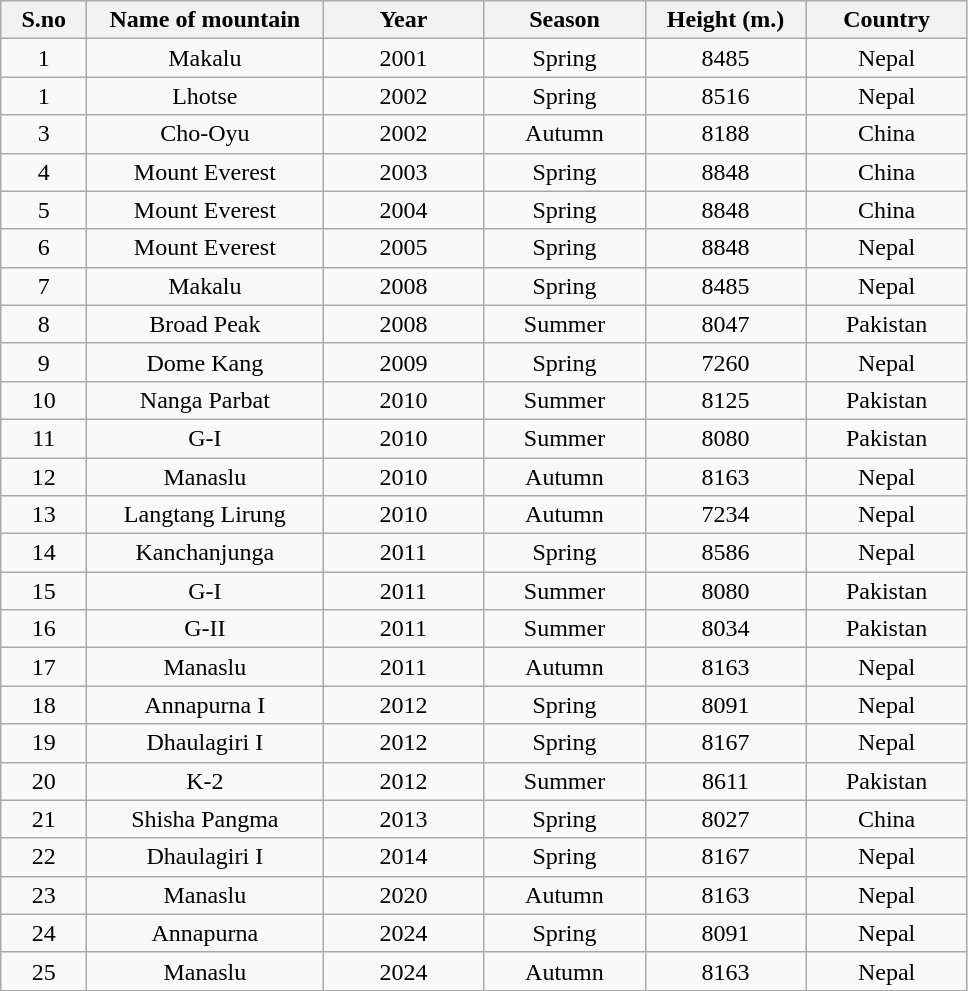<table class="wikitable" style="text-align: center">
<tr>
<th width="50"><strong>S.no</strong></th>
<th width="150"><strong>Name of mountain</strong></th>
<th width="100"><strong>Year</strong></th>
<th width="100"><strong>Season</strong></th>
<th width="100"><strong>Height (m.)</strong></th>
<th width="100"><strong>Country</strong></th>
</tr>
<tr>
<td>1</td>
<td>Makalu</td>
<td>2001</td>
<td>Spring</td>
<td>8485</td>
<td>Nepal</td>
</tr>
<tr>
<td>1</td>
<td>Lhotse</td>
<td>2002</td>
<td>Spring</td>
<td>8516</td>
<td>Nepal</td>
</tr>
<tr>
<td>3</td>
<td>Cho-Oyu</td>
<td>2002</td>
<td>Autumn</td>
<td>8188</td>
<td>China</td>
</tr>
<tr>
<td>4</td>
<td>Mount Everest</td>
<td>2003</td>
<td>Spring</td>
<td>8848</td>
<td>China</td>
</tr>
<tr>
<td>5</td>
<td>Mount Everest</td>
<td>2004</td>
<td>Spring</td>
<td>8848</td>
<td>China</td>
</tr>
<tr>
<td>6</td>
<td>Mount Everest</td>
<td>2005</td>
<td>Spring</td>
<td>8848</td>
<td>Nepal</td>
</tr>
<tr>
<td>7</td>
<td>Makalu</td>
<td>2008</td>
<td>Spring</td>
<td>8485</td>
<td>Nepal</td>
</tr>
<tr>
<td>8</td>
<td>Broad Peak</td>
<td>2008</td>
<td>Summer</td>
<td>8047</td>
<td>Pakistan</td>
</tr>
<tr>
<td>9</td>
<td>Dome Kang</td>
<td>2009</td>
<td>Spring</td>
<td>7260</td>
<td>Nepal</td>
</tr>
<tr>
<td>10</td>
<td>Nanga Parbat</td>
<td>2010</td>
<td>Summer</td>
<td>8125</td>
<td>Pakistan</td>
</tr>
<tr>
<td>11</td>
<td>G-I</td>
<td>2010</td>
<td>Summer</td>
<td>8080</td>
<td>Pakistan</td>
</tr>
<tr>
<td>12</td>
<td>Manaslu</td>
<td>2010</td>
<td>Autumn</td>
<td>8163</td>
<td>Nepal</td>
</tr>
<tr>
<td>13</td>
<td>Langtang Lirung</td>
<td>2010</td>
<td>Autumn</td>
<td>7234</td>
<td>Nepal</td>
</tr>
<tr>
<td>14</td>
<td>Kanchanjunga</td>
<td>2011</td>
<td>Spring</td>
<td>8586</td>
<td>Nepal</td>
</tr>
<tr>
<td>15</td>
<td>G-I</td>
<td>2011</td>
<td>Summer</td>
<td>8080</td>
<td>Pakistan</td>
</tr>
<tr>
<td>16</td>
<td>G-II</td>
<td>2011</td>
<td>Summer</td>
<td>8034</td>
<td>Pakistan</td>
</tr>
<tr>
<td>17</td>
<td>Manaslu</td>
<td>2011</td>
<td>Autumn</td>
<td>8163</td>
<td>Nepal</td>
</tr>
<tr>
<td>18</td>
<td>Annapurna I</td>
<td>2012</td>
<td>Spring</td>
<td>8091</td>
<td>Nepal</td>
</tr>
<tr>
<td>19</td>
<td>Dhaulagiri I</td>
<td>2012</td>
<td>Spring</td>
<td>8167</td>
<td>Nepal</td>
</tr>
<tr>
<td>20</td>
<td>K-2</td>
<td>2012</td>
<td>Summer</td>
<td>8611</td>
<td>Pakistan</td>
</tr>
<tr>
<td>21</td>
<td>Shisha Pangma</td>
<td>2013</td>
<td>Spring</td>
<td>8027</td>
<td>China</td>
</tr>
<tr>
<td>22</td>
<td>Dhaulagiri I</td>
<td>2014</td>
<td>Spring</td>
<td>8167</td>
<td>Nepal</td>
</tr>
<tr>
<td>23</td>
<td>Manaslu</td>
<td>2020</td>
<td>Autumn</td>
<td>8163</td>
<td>Nepal</td>
</tr>
<tr>
<td>24</td>
<td>Annapurna</td>
<td>2024</td>
<td>Spring</td>
<td>8091</td>
<td>Nepal</td>
</tr>
<tr>
<td>25</td>
<td>Manaslu</td>
<td>2024</td>
<td>Autumn</td>
<td>8163</td>
<td>Nepal</td>
</tr>
</table>
